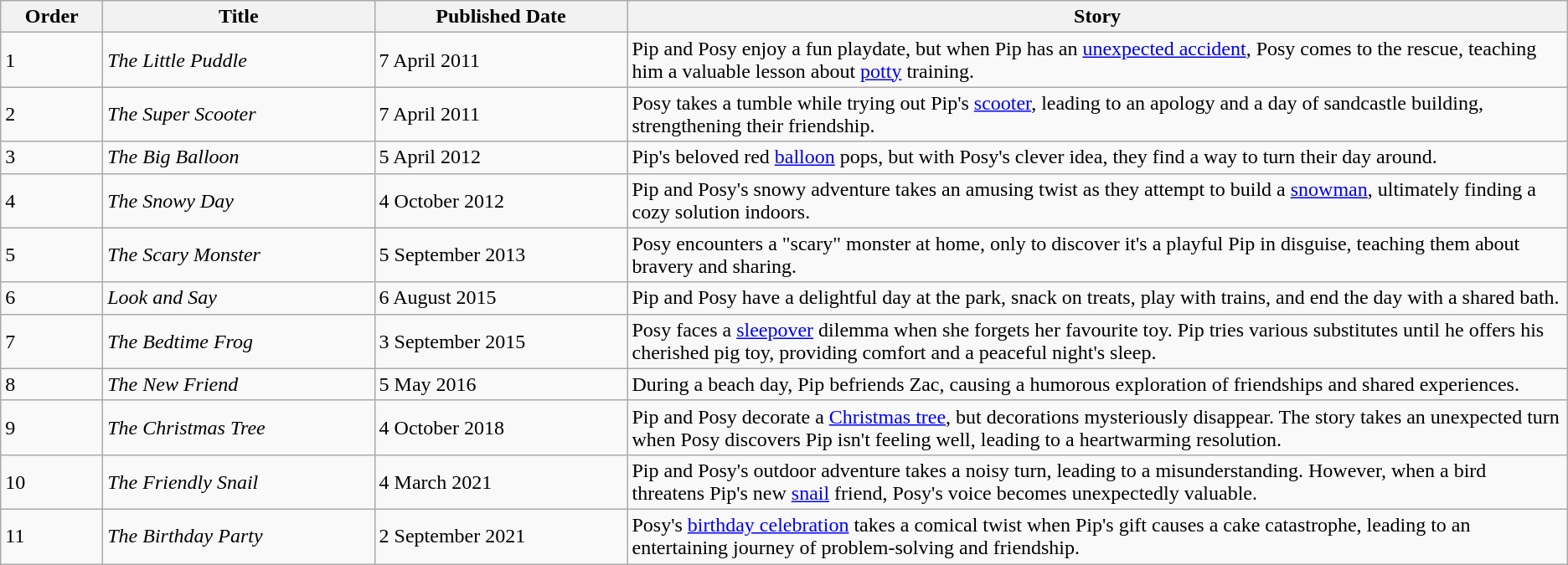<table class="wikitable">
<tr>
<th>Order</th>
<th>Title</th>
<th>Published Date</th>
<th style="width: 60%;">Story</th>
</tr>
<tr>
<td>1</td>
<td><em>The Little Puddle</em></td>
<td>7 April 2011</td>
<td>Pip and Posy enjoy a fun playdate, but when Pip has an <a href='#'>unexpected accident</a>, Posy comes to the rescue, teaching him a valuable lesson about <a href='#'>potty</a> training.</td>
</tr>
<tr>
<td>2</td>
<td><em>The Super Scooter</em></td>
<td>7 April 2011</td>
<td>Posy takes a tumble while trying out Pip's <a href='#'>scooter</a>, leading to an apology and a day of sandcastle building, strengthening their friendship.</td>
</tr>
<tr>
<td>3</td>
<td><em>The Big Balloon</em></td>
<td>5 April 2012</td>
<td>Pip's beloved red <a href='#'>balloon</a> pops, but with Posy's clever idea, they find a way to turn their day around.</td>
</tr>
<tr>
<td>4</td>
<td><em>The Snowy Day</em></td>
<td>4 October 2012</td>
<td>Pip and Posy's snowy adventure takes an amusing twist as they attempt to build a <a href='#'>snowman</a>, ultimately finding a cozy solution indoors.</td>
</tr>
<tr>
<td>5</td>
<td><em>The Scary Monster</em></td>
<td>5 September 2013</td>
<td>Posy encounters a "scary" monster at home, only to discover it's a playful Pip in disguise, teaching them about bravery and sharing.</td>
</tr>
<tr>
<td>6</td>
<td><em>Look and Say</em></td>
<td>6 August 2015</td>
<td>Pip and Posy have a delightful day at the park, snack on treats, play with trains, and end the day with a shared bath.</td>
</tr>
<tr>
<td>7</td>
<td><em>The Bedtime Frog</em></td>
<td>3 September 2015</td>
<td>Posy faces a <a href='#'>sleepover</a> dilemma when she forgets her favourite toy. Pip tries various substitutes until he offers his cherished pig toy, providing comfort and a peaceful night's sleep.</td>
</tr>
<tr>
<td>8</td>
<td><em>The New Friend</em></td>
<td>5 May 2016</td>
<td>During a beach day, Pip befriends Zac, causing a humorous exploration of friendships and shared experiences.</td>
</tr>
<tr>
<td>9</td>
<td><em>The Christmas Tree</em></td>
<td>4 October 2018</td>
<td>Pip and Posy decorate a <a href='#'>Christmas tree</a>, but decorations mysteriously disappear. The story takes an unexpected turn when Posy discovers Pip isn't feeling well, leading to a heartwarming resolution.</td>
</tr>
<tr>
<td>10</td>
<td><em>The Friendly Snail</em></td>
<td>4 March 2021</td>
<td>Pip and Posy's outdoor adventure takes a noisy turn, leading to a misunderstanding. However, when a bird threatens Pip's new <a href='#'>snail</a> friend, Posy's voice becomes unexpectedly valuable.</td>
</tr>
<tr>
<td>11</td>
<td><em>The Birthday Party</em></td>
<td>2 September 2021</td>
<td>Posy's <a href='#'>birthday celebration</a> takes a comical twist when Pip's gift causes a cake catastrophe, leading to an entertaining journey of problem-solving and friendship.</td>
</tr>
</table>
